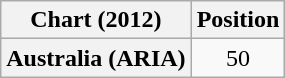<table class="wikitable plainrowheaders" style="text-align:center">
<tr>
<th scope="col">Chart (2012)</th>
<th scope="col">Position</th>
</tr>
<tr>
<th scope="row">Australia (ARIA)</th>
<td>50</td>
</tr>
</table>
